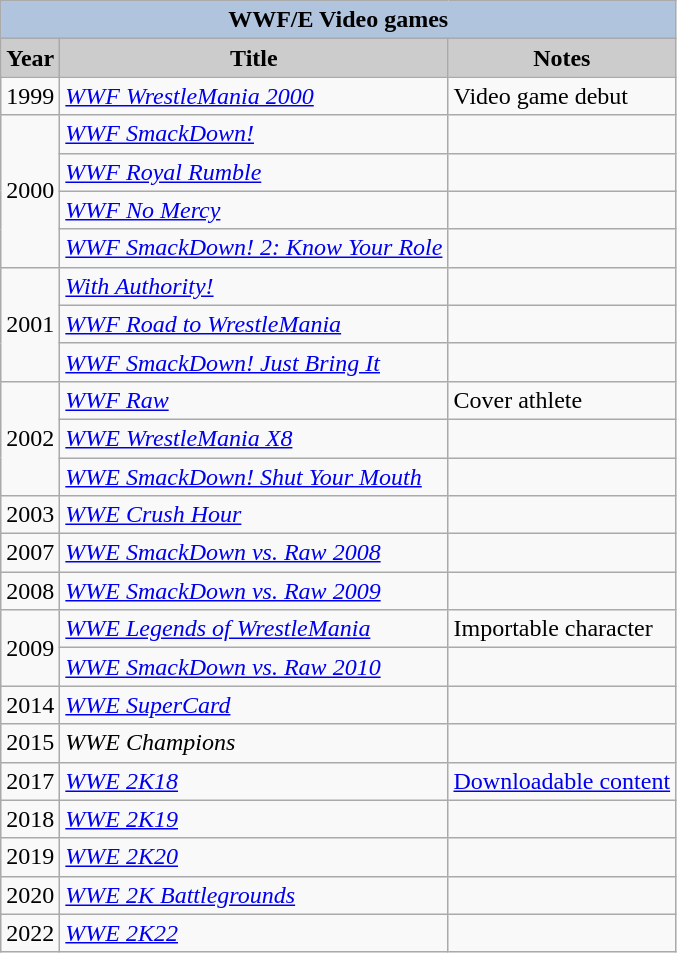<table class="wikitable sortable">
<tr style="text-align:center;">
<th colspan=4 style="background:#B0C4DE;">WWF/E Video games</th>
</tr>
<tr style="text-align:center;">
<th style="background:#ccc;">Year</th>
<th style="background:#ccc;">Title</th>
<th style="background:#ccc;">Notes</th>
</tr>
<tr>
<td>1999</td>
<td><em><a href='#'>WWF WrestleMania 2000</a></em></td>
<td>Video game debut</td>
</tr>
<tr>
<td rowspan="4">2000</td>
<td><em><a href='#'>WWF SmackDown!</a></em></td>
<td></td>
</tr>
<tr>
<td><em><a href='#'>WWF Royal Rumble</a></em></td>
<td></td>
</tr>
<tr>
<td><em><a href='#'>WWF No Mercy</a></em></td>
<td></td>
</tr>
<tr>
<td><em><a href='#'>WWF SmackDown! 2: Know Your Role</a></em></td>
<td></td>
</tr>
<tr>
<td rowspan="3">2001</td>
<td><em><a href='#'>With Authority!</a></em></td>
<td></td>
</tr>
<tr>
<td><em><a href='#'>WWF Road to WrestleMania</a></em></td>
<td></td>
</tr>
<tr>
<td><em><a href='#'>WWF SmackDown! Just Bring It</a></em></td>
<td></td>
</tr>
<tr>
<td rowspan="3">2002</td>
<td><em><a href='#'>WWF Raw</a></em></td>
<td>Cover athlete</td>
</tr>
<tr>
<td><em><a href='#'>WWE WrestleMania X8</a></em></td>
<td></td>
</tr>
<tr>
<td><em><a href='#'>WWE SmackDown! Shut Your Mouth</a></em></td>
<td></td>
</tr>
<tr>
<td>2003</td>
<td><em><a href='#'>WWE Crush Hour</a></em></td>
<td></td>
</tr>
<tr>
<td>2007</td>
<td><em><a href='#'>WWE SmackDown vs. Raw 2008</a></em></td>
<td></td>
</tr>
<tr>
<td>2008</td>
<td><em><a href='#'>WWE SmackDown vs. Raw 2009</a></em></td>
<td></td>
</tr>
<tr>
<td rowspan="2">2009</td>
<td><em><a href='#'>WWE Legends of WrestleMania</a></em></td>
<td>Importable character</td>
</tr>
<tr>
<td><em><a href='#'>WWE SmackDown vs. Raw 2010</a></em></td>
<td></td>
</tr>
<tr>
<td>2014</td>
<td><em><a href='#'>WWE SuperCard</a></em></td>
<td></td>
</tr>
<tr>
<td>2015</td>
<td><em>WWE Champions</em></td>
<td></td>
</tr>
<tr>
<td>2017</td>
<td><em><a href='#'>WWE 2K18</a></em></td>
<td><a href='#'>Downloadable content</a></td>
</tr>
<tr>
<td>2018</td>
<td><em><a href='#'>WWE 2K19</a></em></td>
<td></td>
</tr>
<tr>
<td>2019</td>
<td><em><a href='#'>WWE 2K20</a></em></td>
<td></td>
</tr>
<tr>
<td>2020</td>
<td><em><a href='#'>WWE 2K Battlegrounds</a></em></td>
<td></td>
</tr>
<tr>
<td>2022</td>
<td><em><a href='#'>WWE 2K22 </a></em></td>
<td></td>
</tr>
</table>
